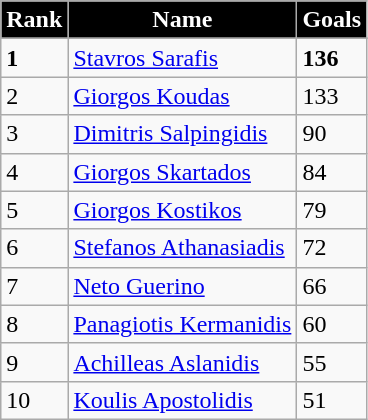<table class="wikitable" style="text-align:left">
<tr>
<th style="color:#FFFFFF; background:black;">Rank</th>
<th style="color:#FFFFFF; background:black;">Name</th>
<th style="color:#FFFFFF; background:black;">Goals</th>
</tr>
<tr>
</tr>
<tr>
<td><strong>1</strong></td>
<td> <a href='#'>Stavros Sarafis</a></td>
<td><strong>136</strong></td>
</tr>
<tr>
<td>2</td>
<td> <a href='#'>Giorgos Koudas</a></td>
<td>133</td>
</tr>
<tr>
<td>3</td>
<td> <a href='#'>Dimitris Salpingidis</a></td>
<td>90</td>
</tr>
<tr>
<td>4</td>
<td> <a href='#'>Giorgos Skartados</a></td>
<td>84</td>
</tr>
<tr>
<td>5</td>
<td> <a href='#'>Giorgos Kostikos</a></td>
<td>79</td>
</tr>
<tr>
<td>6</td>
<td> <a href='#'>Stefanos Athanasiadis</a></td>
<td>72</td>
</tr>
<tr>
<td>7</td>
<td> <a href='#'>Neto Guerino</a></td>
<td>66</td>
</tr>
<tr>
<td>8</td>
<td> <a href='#'>Panagiotis Kermanidis</a></td>
<td>60</td>
</tr>
<tr>
<td>9</td>
<td> <a href='#'>Achilleas Aslanidis</a></td>
<td>55</td>
</tr>
<tr>
<td>10</td>
<td> <a href='#'>Koulis Apostolidis</a></td>
<td>51</td>
</tr>
</table>
